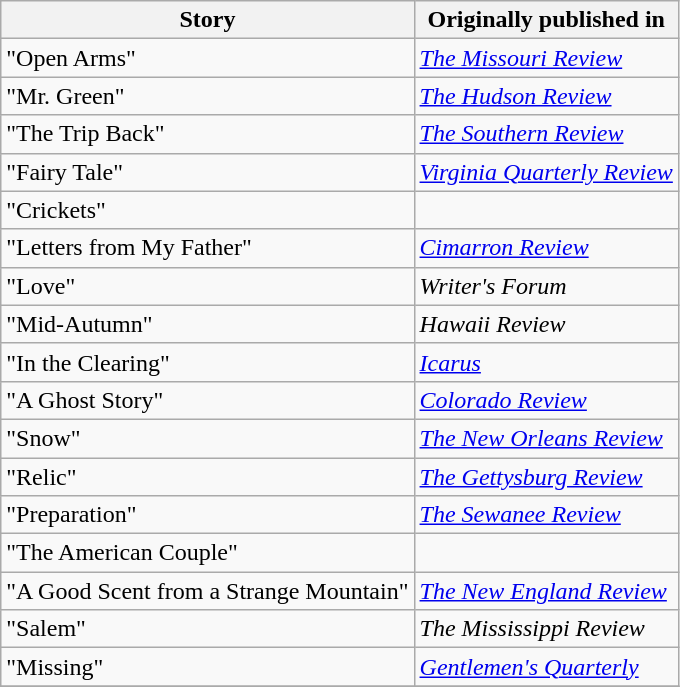<table class="wikitable">
<tr>
<th>Story</th>
<th>Originally published in</th>
</tr>
<tr>
<td>"Open Arms"</td>
<td><em><a href='#'>The Missouri Review</a></em></td>
</tr>
<tr>
<td>"Mr. Green"</td>
<td><em><a href='#'>The Hudson Review</a></em></td>
</tr>
<tr>
<td>"The Trip Back"</td>
<td><em><a href='#'>The Southern Review</a></em></td>
</tr>
<tr>
<td>"Fairy Tale"</td>
<td><em><a href='#'>Virginia Quarterly Review</a></em></td>
</tr>
<tr>
<td>"Crickets"</td>
<td></td>
</tr>
<tr>
<td>"Letters from My Father"</td>
<td><em><a href='#'>Cimarron Review</a></em></td>
</tr>
<tr>
<td>"Love"</td>
<td><em>Writer's Forum</em></td>
</tr>
<tr>
<td>"Mid-Autumn"</td>
<td><em>Hawaii Review</em></td>
</tr>
<tr>
<td>"In the Clearing"</td>
<td><em><a href='#'>Icarus</a></em></td>
</tr>
<tr>
<td>"A Ghost Story"</td>
<td><em><a href='#'>Colorado Review</a></em></td>
</tr>
<tr>
<td>"Snow"</td>
<td><em><a href='#'>The New Orleans Review</a></em></td>
</tr>
<tr>
<td>"Relic"</td>
<td><em><a href='#'>The Gettysburg Review</a></em></td>
</tr>
<tr>
<td>"Preparation"</td>
<td><em><a href='#'>The Sewanee Review</a></em></td>
</tr>
<tr>
<td>"The American Couple"</td>
<td></td>
</tr>
<tr>
<td>"A Good Scent from a Strange Mountain"</td>
<td><em><a href='#'>The New England Review</a></em></td>
</tr>
<tr>
<td>"Salem"</td>
<td><em>The Mississippi Review</em></td>
</tr>
<tr>
<td>"Missing"</td>
<td><em><a href='#'>Gentlemen's Quarterly</a></em></td>
</tr>
<tr>
</tr>
</table>
